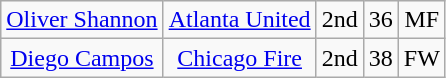<table class="wikitable" style="text-align: center;">
<tr>
<td> <a href='#'>Oliver Shannon</a></td>
<td><a href='#'>Atlanta United</a></td>
<td>2nd</td>
<td>36</td>
<td>MF</td>
</tr>
<tr>
<td> <a href='#'>Diego Campos</a></td>
<td><a href='#'>Chicago Fire</a></td>
<td>2nd</td>
<td>38</td>
<td>FW</td>
</tr>
</table>
